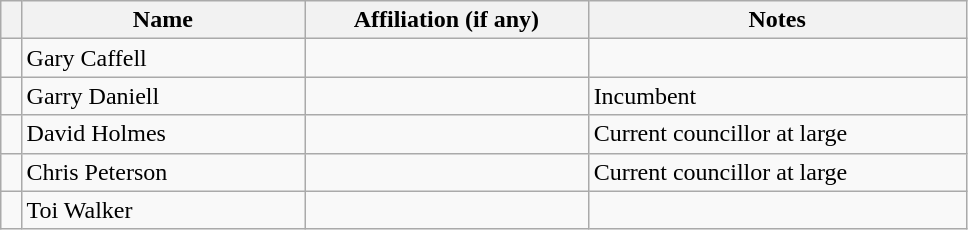<table class="wikitable" width="51%">
<tr>
<th width="1%"></th>
<th width="15%">Name</th>
<th width="15%">Affiliation (if any)</th>
<th width="20%">Notes</th>
</tr>
<tr>
<td></td>
<td>Gary Caffell</td>
<td></td>
<td></td>
</tr>
<tr>
<td></td>
<td>Garry Daniell</td>
<td></td>
<td>Incumbent</td>
</tr>
<tr>
<td></td>
<td>David Holmes</td>
<td></td>
<td>Current councillor at large</td>
</tr>
<tr>
<td></td>
<td>Chris Peterson</td>
<td></td>
<td>Current councillor at large</td>
</tr>
<tr>
<td bgcolor=></td>
<td>Toi Walker</td>
<td></td>
<td></td>
</tr>
</table>
